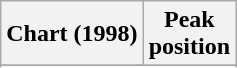<table class="wikitable sortable plainrowheaders" style="text-align:center;">
<tr>
<th>Chart (1998)</th>
<th>Peak<br>position</th>
</tr>
<tr>
</tr>
<tr>
</tr>
</table>
